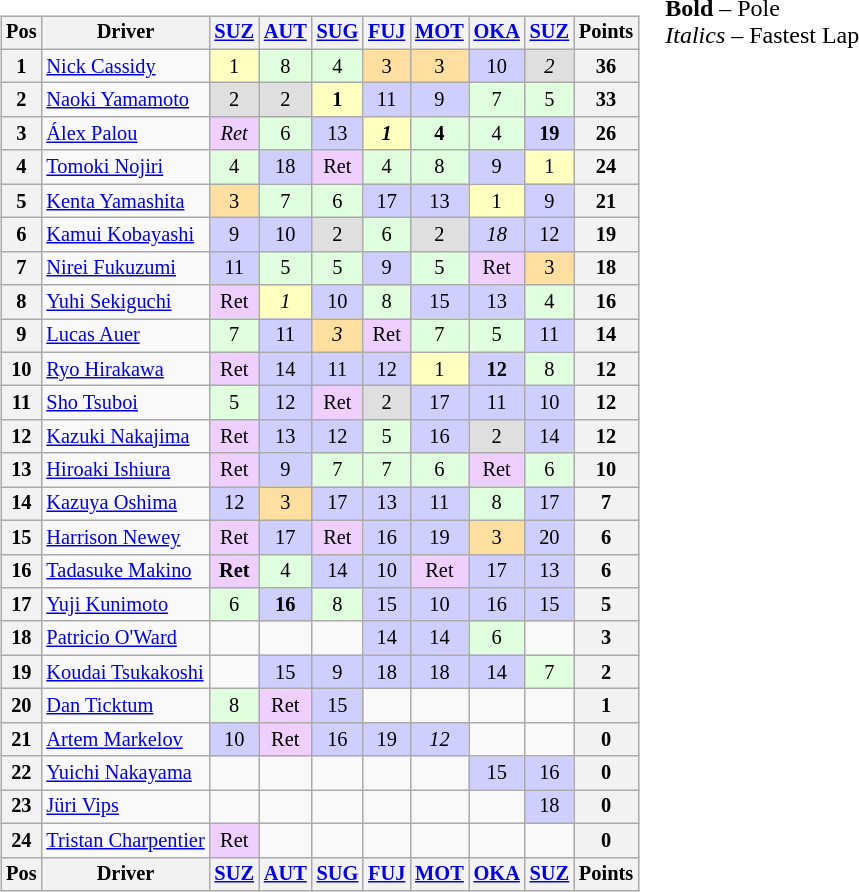<table>
<tr>
<td><br><table class="wikitable" style="font-size:85%; text-align:center">
<tr style="background:#f9f9f9" valign="top">
<th valign="middle">Pos</th>
<th valign="middle">Driver</th>
<th><a href='#'>SUZ</a></th>
<th><a href='#'>AUT</a></th>
<th><a href='#'>SUG</a></th>
<th><a href='#'>FUJ</a></th>
<th><a href='#'>MOT</a></th>
<th><a href='#'>OKA</a></th>
<th><a href='#'>SUZ</a></th>
<th valign="middle">Points</th>
</tr>
<tr>
<th>1</th>
<td align="left"> <a href='#'>Nick Cassidy</a></td>
<td style="background:#ffffbf;">1</td>
<td style="background:#dfffdf;">8</td>
<td style="background:#dfffdf;">4</td>
<td style="background:#ffdf9f;">3</td>
<td style="background:#ffdf9f;">3</td>
<td style="background:#cfcfff;">10</td>
<td style="background:#dfdfdf;"><em>2</em></td>
<th>36</th>
</tr>
<tr>
<th>2</th>
<td align="left"> <a href='#'>Naoki Yamamoto</a></td>
<td style="background:#dfdfdf;">2</td>
<td style="background:#dfdfdf;">2</td>
<td style="background:#ffffbf;"><strong>1</strong></td>
<td style="background:#cfcfff;">11</td>
<td style="background:#cfcfff;">9</td>
<td style="background:#dfffdf;">7</td>
<td style="background:#dfffdf;">5</td>
<th>33</th>
</tr>
<tr>
<th>3</th>
<td align="left"> <a href='#'>Álex Palou</a></td>
<td style="background:#efcfff;"><em>Ret</em></td>
<td style="background:#dfffdf;">6</td>
<td style="background:#cfcfff;">13</td>
<td style="background:#ffffbf;"><strong><em>1</em></strong></td>
<td style="background:#dfffdf;"><strong>4</strong></td>
<td style="background:#dfffdf;">4</td>
<td style="background:#cfcfff;"><strong>19</strong></td>
<th>26</th>
</tr>
<tr>
<th>4</th>
<td align="left"> <a href='#'>Tomoki Nojiri</a></td>
<td style="background:#dfffdf;">4</td>
<td style="background:#cfcfff;">18</td>
<td style="background:#efcfff;">Ret</td>
<td style="background:#dfffdf;">4</td>
<td style="background:#dfffdf;">8</td>
<td style="background:#cfcfff;">9</td>
<td style="background:#ffffbf;">1</td>
<th>24</th>
</tr>
<tr>
<th>5</th>
<td align="left"> <a href='#'>Kenta Yamashita</a></td>
<td style="background:#ffdf9f;">3</td>
<td style="background:#dfffdf;">7</td>
<td style="background:#dfffdf;">6</td>
<td style="background:#cfcfff;">17</td>
<td style="background:#cfcfff;">13</td>
<td style="background:#ffffbf;">1</td>
<td style="background:#cfcfff;">9</td>
<th>21</th>
</tr>
<tr>
<th>6</th>
<td align="left"> <a href='#'>Kamui Kobayashi</a></td>
<td style="background:#cfcfff;">9</td>
<td style="background:#cfcfff;">10</td>
<td style="background:#dfdfdf;">2</td>
<td style="background:#dfffdf;">6</td>
<td style="background:#dfdfdf;">2</td>
<td style="background:#cfcfff;"><em>18</em></td>
<td style="background:#cfcfff;">12</td>
<th>19</th>
</tr>
<tr>
<th>7</th>
<td align="left"> <a href='#'>Nirei Fukuzumi</a></td>
<td style="background:#cfcfff;">11</td>
<td style="background:#dfffdf;">5</td>
<td style="background:#dfffdf;">5</td>
<td style="background:#cfcfff;">9</td>
<td style="background:#dfffdf;">5</td>
<td style="background:#efcfff;">Ret</td>
<td style="background:#ffdf9f;">3</td>
<th>18</th>
</tr>
<tr>
<th>8</th>
<td align="left"> <a href='#'>Yuhi Sekiguchi</a></td>
<td style="background:#efcfff;">Ret</td>
<td style="background:#ffffbf;"><em>1</em></td>
<td style="background:#cfcfff;">10</td>
<td style="background:#dfffdf;">8</td>
<td style="background:#cfcfff;">15</td>
<td style="background:#cfcfff;">13</td>
<td style="background:#dfffdf;">4</td>
<th>16</th>
</tr>
<tr>
<th>9</th>
<td align="left"> <a href='#'>Lucas Auer</a></td>
<td style="background:#dfffdf;">7</td>
<td style="background:#cfcfff;">11</td>
<td style="background:#ffdf9f;"><em>3</em></td>
<td style="background:#efcfff;">Ret</td>
<td style="background:#dfffdf;">7</td>
<td style="background:#dfffdf;">5</td>
<td style="background:#cfcfff;">11</td>
<th>14</th>
</tr>
<tr>
<th>10</th>
<td align="left"> <a href='#'>Ryo Hirakawa</a></td>
<td style="background:#efcfff;">Ret</td>
<td style="background:#cfcfff;">14</td>
<td style="background:#cfcfff;">11</td>
<td style="background:#cfcfff;">12</td>
<td style="background:#ffffbf;">1</td>
<td style="background:#cfcfff;"><strong>12</strong></td>
<td style="background:#dfffdf;">8</td>
<th>12</th>
</tr>
<tr>
<th>11</th>
<td align="left"> <a href='#'>Sho Tsuboi</a></td>
<td style="background:#dfffdf;">5</td>
<td style="background:#cfcfff;">12</td>
<td style="background:#efcfff;">Ret</td>
<td style="background:#dfdfdf;">2</td>
<td style="background:#cfcfff;">17</td>
<td style="background:#cfcfff;">11</td>
<td style="background:#cfcfff;">10</td>
<th>12</th>
</tr>
<tr>
<th>12</th>
<td align="left"> <a href='#'>Kazuki Nakajima</a></td>
<td style="background:#efcfff;">Ret</td>
<td style="background:#cfcfff;">13</td>
<td style="background:#cfcfff;">12</td>
<td style="background:#dfffdf;">5</td>
<td style="background:#cfcfff;">16</td>
<td style="background:#dfdfdf;">2</td>
<td style="background:#cfcfff;">14</td>
<th>12</th>
</tr>
<tr>
<th>13</th>
<td align="left"> <a href='#'>Hiroaki Ishiura</a></td>
<td style="background:#efcfff;">Ret</td>
<td style="background:#cfcfff;">9</td>
<td style="background:#dfffdf;">7</td>
<td style="background:#dfffdf;">7</td>
<td style="background:#dfffdf;">6</td>
<td style="background:#efcfff;">Ret</td>
<td style="background:#dfffdf;">6</td>
<th>10</th>
</tr>
<tr>
<th>14</th>
<td align="left"> <a href='#'>Kazuya Oshima</a></td>
<td style="background:#cfcfff;">12</td>
<td style="background:#ffdf9f;">3</td>
<td style="background:#cfcfff;">17</td>
<td style="background:#cfcfff;">13</td>
<td style="background:#cfcfff;">11</td>
<td style="background:#dfffdf;">8</td>
<td style="background:#cfcfff;">17</td>
<th>7</th>
</tr>
<tr>
<th>15</th>
<td align="left"> <a href='#'>Harrison Newey</a></td>
<td style="background:#efcfff;">Ret</td>
<td style="background:#cfcfff;">17</td>
<td style="background:#efcfff;">Ret</td>
<td style="background:#cfcfff;">16</td>
<td style="background:#cfcfff;">19</td>
<td style="background:#ffdf9f;">3</td>
<td style="background:#cfcfff;">20</td>
<th>6</th>
</tr>
<tr>
<th>16</th>
<td align="left"> <a href='#'>Tadasuke Makino</a></td>
<td style="background:#efcfff;"><strong>Ret</strong></td>
<td style="background:#dfffdf;">4</td>
<td style="background:#cfcfff;">14</td>
<td style="background:#cfcfff;">10</td>
<td style="background:#efcfff;">Ret</td>
<td style="background:#cfcfff;">17</td>
<td style="background:#cfcfff;">13</td>
<th>6</th>
</tr>
<tr>
<th>17</th>
<td align="left"> <a href='#'>Yuji Kunimoto</a></td>
<td style="background:#dfffdf;">6</td>
<td style="background:#cfcfff;"><strong>16</strong></td>
<td style="background:#dfffdf;">8</td>
<td style="background:#cfcfff;">15</td>
<td style="background:#cfcfff;">10</td>
<td style="background:#cfcfff;">16</td>
<td style="background:#cfcfff;">15</td>
<th>5</th>
</tr>
<tr>
<th>18</th>
<td align="left"> <a href='#'>Patricio O'Ward</a></td>
<td></td>
<td></td>
<td></td>
<td style="background:#cfcfff;">14</td>
<td style="background:#cfcfff;">14</td>
<td style="background:#dfffdf;">6</td>
<td></td>
<th>3</th>
</tr>
<tr>
<th>19</th>
<td align="left"> <a href='#'>Koudai Tsukakoshi</a></td>
<td></td>
<td style="background:#cfcfff;">15</td>
<td style="background:#cfcfff;">9</td>
<td style="background:#cfcfff;">18</td>
<td style="background:#cfcfff;">18</td>
<td style="background:#cfcfff;">14</td>
<td style="background:#dfffdf;">7</td>
<th>2</th>
</tr>
<tr>
<th>20</th>
<td align="left"> <a href='#'>Dan Ticktum</a></td>
<td style="background:#dfffdf;">8</td>
<td style="background:#efcfff;">Ret</td>
<td style="background:#cfcfff;">15</td>
<td></td>
<td></td>
<td></td>
<td></td>
<th>1</th>
</tr>
<tr>
<th>21</th>
<td align="left"> <a href='#'>Artem Markelov</a></td>
<td style="background:#cfcfff;">10</td>
<td style="background:#efcfff;">Ret</td>
<td style="background:#cfcfff;">16</td>
<td style="background:#cfcfff;">19</td>
<td style="background:#cfcfff;"><em>12</em></td>
<td></td>
<td></td>
<th>0</th>
</tr>
<tr>
<th>22</th>
<td align="left"> <a href='#'>Yuichi Nakayama</a></td>
<td></td>
<td></td>
<td></td>
<td></td>
<td></td>
<td style="background:#cfcfff;">15</td>
<td style="background:#cfcfff;">16</td>
<th>0</th>
</tr>
<tr>
<th>23</th>
<td align="left"> <a href='#'>Jüri Vips</a></td>
<td></td>
<td></td>
<td></td>
<td></td>
<td></td>
<td></td>
<td style="background:#cfcfff;">18</td>
<th>0</th>
</tr>
<tr>
<th>24</th>
<td align="left" nowrap> <a href='#'>Tristan Charpentier</a></td>
<td style="background:#efcfff;">Ret</td>
<td></td>
<td></td>
<td></td>
<td></td>
<td></td>
<td></td>
<th>0</th>
</tr>
<tr>
<th valign="middle">Pos</th>
<th valign="middle">Driver</th>
<th><a href='#'>SUZ</a></th>
<th><a href='#'>AUT</a></th>
<th><a href='#'>SUG</a></th>
<th><a href='#'>FUJ</a></th>
<th><a href='#'>MOT</a></th>
<th><a href='#'>OKA</a></th>
<th><a href='#'>SUZ</a></th>
<th valign="middle">Points</th>
</tr>
</table>
</td>
<td valign="top"><br>
<span><strong>Bold</strong> – Pole<br>
<em>Italics</em> – Fastest Lap</span></td>
</tr>
</table>
